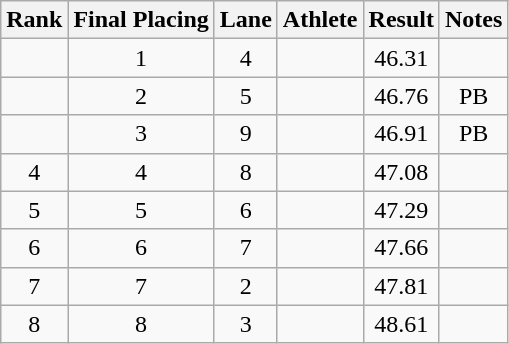<table class="wikitable sortable" style="text-align:center">
<tr>
<th>Rank</th>
<th>Final Placing</th>
<th>Lane</th>
<th>Athlete</th>
<th>Result</th>
<th>Notes</th>
</tr>
<tr>
<td></td>
<td>1</td>
<td>4</td>
<td align=left></td>
<td>46.31</td>
<td></td>
</tr>
<tr>
<td></td>
<td>2</td>
<td>5</td>
<td align=left></td>
<td>46.76</td>
<td>PB</td>
</tr>
<tr>
<td></td>
<td>3</td>
<td>9</td>
<td align=left></td>
<td>46.91</td>
<td>PB</td>
</tr>
<tr>
<td>4</td>
<td>4</td>
<td>8</td>
<td align=left></td>
<td>47.08</td>
<td></td>
</tr>
<tr>
<td>5</td>
<td>5</td>
<td>6</td>
<td align=left></td>
<td>47.29</td>
<td></td>
</tr>
<tr>
<td>6</td>
<td>6</td>
<td>7</td>
<td align=left></td>
<td>47.66</td>
<td></td>
</tr>
<tr>
<td>7</td>
<td>7</td>
<td>2</td>
<td align=left></td>
<td>47.81</td>
<td></td>
</tr>
<tr>
<td>8</td>
<td>8</td>
<td>3</td>
<td align=left></td>
<td>48.61</td>
<td></td>
</tr>
</table>
